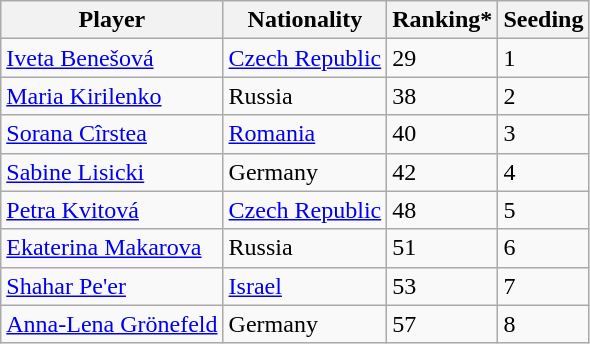<table class="wikitable" border="1">
<tr>
<th>Player</th>
<th>Nationality</th>
<th>Ranking*</th>
<th>Seeding</th>
</tr>
<tr>
<td><a href='#'>Iveta Benešová</a></td>
<td> <a href='#'>Czech Republic</a></td>
<td>29</td>
<td>1</td>
</tr>
<tr>
<td><a href='#'>Maria Kirilenko</a></td>
<td> Russia</td>
<td>38</td>
<td>2</td>
</tr>
<tr>
<td><a href='#'>Sorana Cîrstea</a></td>
<td> <a href='#'>Romania</a></td>
<td>40</td>
<td>3</td>
</tr>
<tr>
<td><a href='#'>Sabine Lisicki</a></td>
<td> Germany</td>
<td>42</td>
<td>4</td>
</tr>
<tr>
<td><a href='#'>Petra Kvitová</a></td>
<td> <a href='#'>Czech Republic</a></td>
<td>48</td>
<td>5</td>
</tr>
<tr>
<td><a href='#'>Ekaterina Makarova</a></td>
<td> Russia</td>
<td>51</td>
<td>6</td>
</tr>
<tr>
<td><a href='#'>Shahar Pe'er</a></td>
<td> <a href='#'>Israel</a></td>
<td>53</td>
<td>7</td>
</tr>
<tr>
<td><a href='#'>Anna-Lena Grönefeld</a></td>
<td> Germany</td>
<td>57</td>
<td>8</td>
</tr>
</table>
